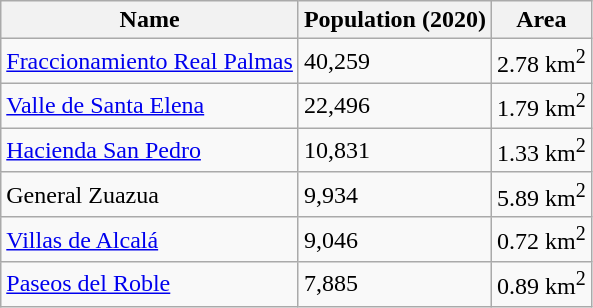<table class = "wikitable sortable">
<tr>
<th scope = "col">Name</th>
<th scope = "col">Population (2020)</th>
<th scope = "col">Area</th>
</tr>
<tr>
<td><a href='#'>Fraccionamiento Real Palmas</a></td>
<td>40,259</td>
<td>2.78 km<sup>2</sup></td>
</tr>
<tr>
<td><a href='#'>Valle de Santa Elena</a></td>
<td>22,496</td>
<td>1.79 km<sup>2</sup></td>
</tr>
<tr>
<td><a href='#'>Hacienda San Pedro</a></td>
<td>10,831</td>
<td>1.33 km<sup>2</sup></td>
</tr>
<tr>
<td>General Zuazua</td>
<td>9,934</td>
<td>5.89 km<sup>2</sup></td>
</tr>
<tr>
<td><a href='#'>Villas de Alcalá</a></td>
<td>9,046</td>
<td>0.72 km<sup>2</sup></td>
</tr>
<tr>
<td><a href='#'>Paseos del Roble</a></td>
<td>7,885</td>
<td>0.89 km<sup>2</sup></td>
</tr>
</table>
